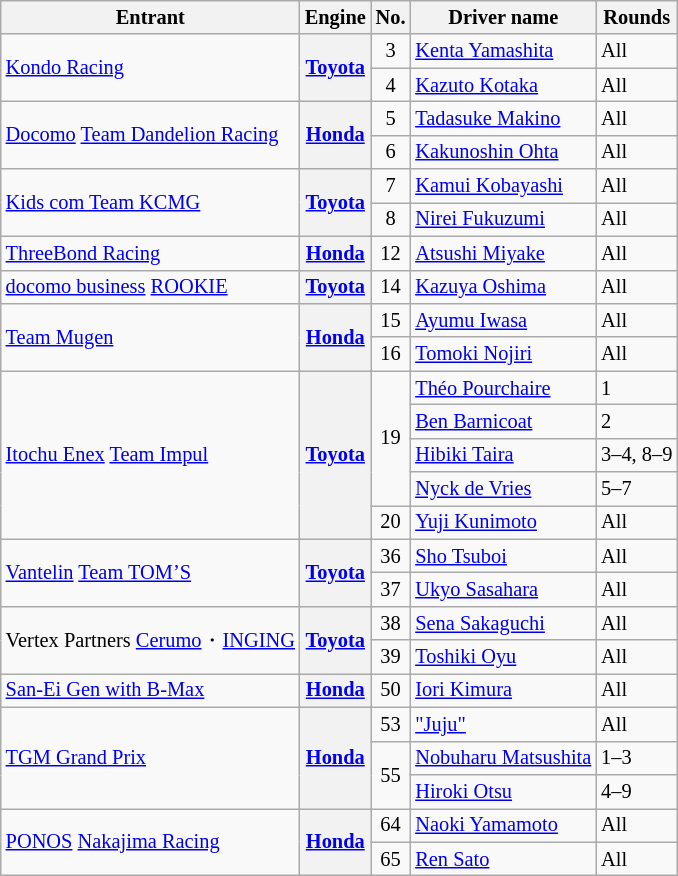<table class="wikitable" style="font-size: 85%">
<tr>
<th>Entrant</th>
<th>Engine</th>
<th>No.</th>
<th>Driver name</th>
<th>Rounds</th>
</tr>
<tr>
<td rowspan="2"> <a href='#'>Kondo Racing</a></td>
<th rowspan="2"><a href='#'>Toyota</a></th>
<td align="center">3</td>
<td> <a href='#'>Kenta Yamashita</a></td>
<td>All</td>
</tr>
<tr>
<td align="center">4</td>
<td> <a href='#'>Kazuto Kotaka</a></td>
<td>All</td>
</tr>
<tr>
<td rowspan="2" nowrap> <a href='#'>Docomo</a> <a href='#'>Team Dandelion Racing</a></td>
<th rowspan="2"><a href='#'>Honda</a></th>
<td align="center">5</td>
<td> <a href='#'>Tadasuke Makino</a></td>
<td>All</td>
</tr>
<tr>
<td align="center">6</td>
<td> <a href='#'>Kakunoshin Ohta</a></td>
<td>All</td>
</tr>
<tr>
<td rowspan="2"> <a href='#'>Kids com Team KCMG</a></td>
<th rowspan="2"><a href='#'>Toyota</a></th>
<td align="center">7</td>
<td nowrap> <a href='#'>Kamui Kobayashi</a></td>
<td>All</td>
</tr>
<tr>
<td align="center">8</td>
<td> <a href='#'>Nirei Fukuzumi</a></td>
<td>All</td>
</tr>
<tr>
<td> <a href='#'>ThreeBond Racing</a></td>
<th><a href='#'>Honda</a></th>
<td align="center">12</td>
<td> <a href='#'>Atsushi Miyake</a></td>
<td>All</td>
</tr>
<tr>
<td> <a href='#'>docomo business</a> <a href='#'>ROOKIE</a></td>
<th><a href='#'>Toyota</a></th>
<td align="center">14</td>
<td> <a href='#'>Kazuya Oshima</a></td>
<td>All</td>
</tr>
<tr>
<td rowspan="2"> <a href='#'>Team Mugen</a></td>
<th rowspan="2"><a href='#'>Honda</a></th>
<td align="center">15</td>
<td> <a href='#'>Ayumu Iwasa</a></td>
<td>All</td>
</tr>
<tr>
<td align="center">16</td>
<td> <a href='#'>Tomoki Nojiri</a></td>
<td>All</td>
</tr>
<tr>
<td rowspan="5"> <a href='#'>Itochu Enex</a> <a href='#'>Team Impul</a></td>
<th rowspan="5"><a href='#'>Toyota</a></th>
<td rowspan="4" align="center">19</td>
<td> <a href='#'>Théo Pourchaire</a></td>
<td>1</td>
</tr>
<tr>
<td> <a href='#'>Ben Barnicoat</a></td>
<td>2</td>
</tr>
<tr>
<td> <a href='#'>Hibiki Taira</a></td>
<td>3–4, 8–9</td>
</tr>
<tr>
<td> <a href='#'>Nyck de Vries</a></td>
<td>5–7</td>
</tr>
<tr>
<td align="center">20</td>
<td> <a href='#'>Yuji Kunimoto</a></td>
<td>All</td>
</tr>
<tr>
<td rowspan="2"> <a href='#'>Vantelin</a> <a href='#'>Team TOM’S</a></td>
<th rowspan="2"><a href='#'>Toyota</a></th>
<td align="center">36</td>
<td> <a href='#'>Sho Tsuboi</a></td>
<td>All</td>
</tr>
<tr>
<td align="center">37</td>
<td> <a href='#'>Ukyo Sasahara</a></td>
<td>All</td>
</tr>
<tr>
<td rowspan="2"> Vertex Partners <a href='#'>Cerumo</a>・<a href='#'>INGING</a></td>
<th rowspan="2"><a href='#'>Toyota</a></th>
<td align="center">38</td>
<td> <a href='#'>Sena Sakaguchi</a></td>
<td>All</td>
</tr>
<tr>
<td align="center">39</td>
<td> <a href='#'>Toshiki Oyu</a></td>
<td>All</td>
</tr>
<tr>
<td> <a href='#'>San-Ei Gen with B-Max</a></td>
<th><a href='#'>Honda</a></th>
<td align="center">50</td>
<td> <a href='#'>Iori Kimura</a></td>
<td>All</td>
</tr>
<tr>
<td rowspan="3"> <a href='#'>TGM Grand Prix</a></td>
<th rowspan="3"><a href='#'>Honda</a></th>
<td align="center">53</td>
<td> <a href='#'>"Juju"</a></td>
<td>All</td>
</tr>
<tr>
<td rowspan="2" align="center">55</td>
<td nowrap> <a href='#'>Nobuharu Matsushita</a></td>
<td>1–3</td>
</tr>
<tr>
<td> <a href='#'>Hiroki Otsu</a></td>
<td>4–9</td>
</tr>
<tr>
<td rowspan="2"> <a href='#'>PONOS</a> <a href='#'>Nakajima Racing</a></td>
<th rowspan="2"><a href='#'>Honda</a></th>
<td align="center">64</td>
<td> <a href='#'>Naoki Yamamoto</a></td>
<td>All</td>
</tr>
<tr>
<td align="center">65</td>
<td> <a href='#'>Ren Sato</a></td>
<td>All</td>
</tr>
</table>
